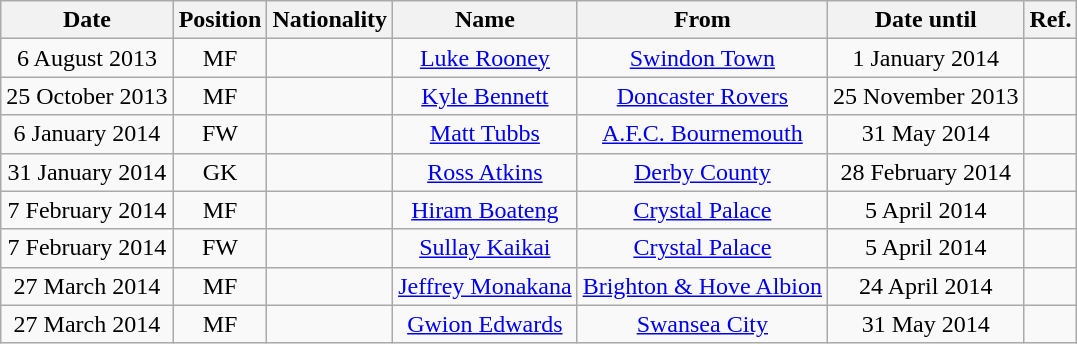<table class="wikitable" style="text-align:center;">
<tr>
<th>Date</th>
<th>Position</th>
<th>Nationality</th>
<th>Name</th>
<th>From</th>
<th>Date until</th>
<th>Ref.</th>
</tr>
<tr>
<td>6 August 2013</td>
<td>MF</td>
<td></td>
<td><a href='#'>Luke Rooney</a></td>
<td><a href='#'>Swindon Town</a></td>
<td>1 January 2014</td>
<td></td>
</tr>
<tr>
<td>25 October 2013</td>
<td>MF</td>
<td></td>
<td><a href='#'>Kyle Bennett</a></td>
<td><a href='#'>Doncaster Rovers</a></td>
<td>25 November 2013</td>
<td></td>
</tr>
<tr>
<td>6 January 2014</td>
<td>FW</td>
<td></td>
<td><a href='#'>Matt Tubbs</a></td>
<td><a href='#'>A.F.C. Bournemouth</a></td>
<td>31 May 2014</td>
<td></td>
</tr>
<tr>
<td>31 January 2014</td>
<td>GK</td>
<td></td>
<td><a href='#'>Ross Atkins</a></td>
<td><a href='#'>Derby County</a></td>
<td>28 February 2014</td>
<td></td>
</tr>
<tr>
<td>7 February 2014</td>
<td>MF</td>
<td></td>
<td><a href='#'>Hiram Boateng</a></td>
<td><a href='#'>Crystal Palace</a></td>
<td>5 April 2014</td>
<td></td>
</tr>
<tr>
<td>7 February 2014</td>
<td>FW</td>
<td></td>
<td><a href='#'>Sullay Kaikai</a></td>
<td><a href='#'>Crystal Palace</a></td>
<td>5 April 2014</td>
<td></td>
</tr>
<tr>
<td>27 March 2014</td>
<td>MF</td>
<td></td>
<td><a href='#'>Jeffrey Monakana</a></td>
<td><a href='#'>Brighton & Hove Albion</a></td>
<td>24 April 2014</td>
<td></td>
</tr>
<tr>
<td>27 March 2014</td>
<td>MF</td>
<td></td>
<td><a href='#'>Gwion Edwards</a></td>
<td><a href='#'>Swansea City</a></td>
<td>31 May 2014</td>
<td></td>
</tr>
</table>
